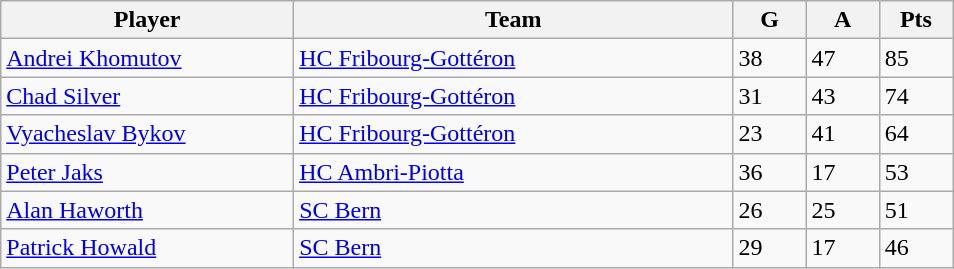<table class="wikitable">
<tr>
<th bgcolor="#DDDDFF" width="20%">Player</th>
<th bgcolor="#DDDDFF" width="30%">Team</th>
<th bgcolor="#DDDDFF" width="5%">G</th>
<th bgcolor="#DDDDFF" width="5%">A</th>
<th bgcolor="#DDDDFF" width="5%">Pts</th>
</tr>
<tr>
<td><a href='#'>Andrei Khomutov</a></td>
<td><a href='#'>HC Fribourg-Gottéron</a></td>
<td>38</td>
<td>47</td>
<td>85</td>
</tr>
<tr>
<td><a href='#'>Chad Silver</a></td>
<td><a href='#'>HC Fribourg-Gottéron</a></td>
<td>31</td>
<td>43</td>
<td>74</td>
</tr>
<tr>
<td><a href='#'>Vyacheslav Bykov</a></td>
<td><a href='#'>HC Fribourg-Gottéron</a></td>
<td>23</td>
<td>41</td>
<td>64</td>
</tr>
<tr>
<td><a href='#'>Peter Jaks</a></td>
<td><a href='#'>HC Ambri-Piotta</a></td>
<td>36</td>
<td>17</td>
<td>53</td>
</tr>
<tr>
<td><a href='#'>Alan Haworth</a></td>
<td><a href='#'>SC Bern</a></td>
<td>26</td>
<td>25</td>
<td>51</td>
</tr>
<tr>
<td><a href='#'>Patrick Howald</a></td>
<td><a href='#'>SC Bern</a></td>
<td>29</td>
<td>17</td>
<td>46</td>
</tr>
</table>
